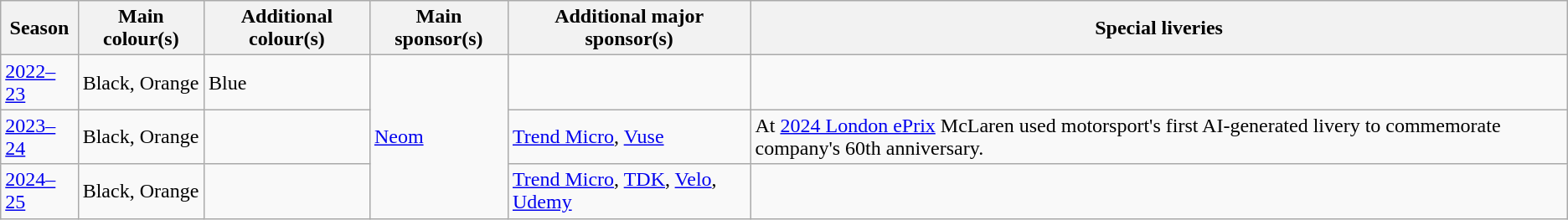<table class="wikitable">
<tr>
<th>Season</th>
<th>Main colour(s)</th>
<th>Additional colour(s)</th>
<th>Main sponsor(s)</th>
<th>Additional major sponsor(s)</th>
<th>Special liveries</th>
</tr>
<tr>
<td><a href='#'>2022–23</a></td>
<td>Black, Orange</td>
<td>Blue</td>
<td rowspan="3"><a href='#'>Neom</a></td>
<td></td>
<td></td>
</tr>
<tr>
<td><a href='#'>2023–24</a></td>
<td>Black, Orange</td>
<td></td>
<td><a href='#'>Trend Micro</a>, <a href='#'>Vuse</a></td>
<td>At <a href='#'>2024 London ePrix</a> McLaren used motorsport's first AI-generated livery to commemorate company's 60th anniversary.</td>
</tr>
<tr>
<td><a href='#'>2024–25</a></td>
<td>Black, Orange</td>
<td></td>
<td><a href='#'>Trend Micro</a>, <a href='#'>TDK</a>, <a href='#'>Velo</a>, <a href='#'>Udemy</a></td>
<td></td>
</tr>
</table>
